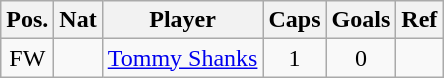<table class="wikitable" style="text-align:center; border:1px #aaa solid;">
<tr>
<th>Pos.</th>
<th>Nat</th>
<th>Player</th>
<th>Caps</th>
<th>Goals</th>
<th>Ref</th>
</tr>
<tr>
<td>FW</td>
<td></td>
<td style="text-align:left;"><a href='#'>Tommy Shanks</a></td>
<td>1</td>
<td>0</td>
<td></td>
</tr>
</table>
